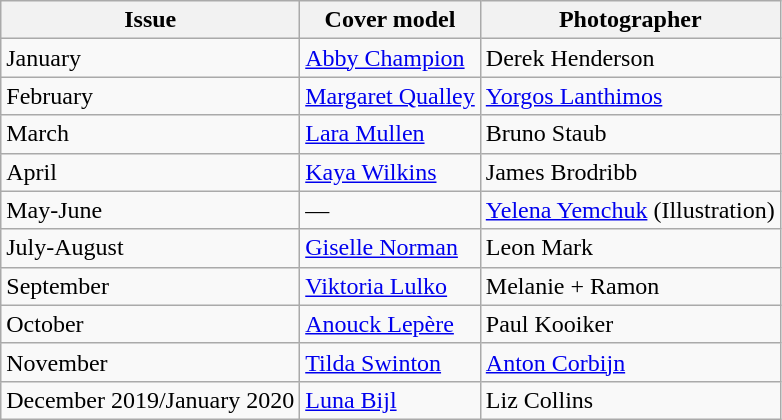<table class="sortable wikitable">
<tr>
<th>Issue</th>
<th>Cover model</th>
<th>Photographer</th>
</tr>
<tr>
<td>January</td>
<td><a href='#'>Abby Champion</a></td>
<td>Derek Henderson</td>
</tr>
<tr>
<td>February</td>
<td><a href='#'>Margaret Qualley</a></td>
<td><a href='#'>Yorgos Lanthimos</a></td>
</tr>
<tr>
<td>March</td>
<td><a href='#'>Lara Mullen</a></td>
<td>Bruno Staub</td>
</tr>
<tr>
<td>April</td>
<td><a href='#'>Kaya Wilkins</a></td>
<td>James Brodribb</td>
</tr>
<tr>
<td>May-June</td>
<td>—</td>
<td><a href='#'>Yelena Yemchuk</a> (Illustration)</td>
</tr>
<tr>
<td>July-August</td>
<td><a href='#'>Giselle Norman</a></td>
<td>Leon Mark</td>
</tr>
<tr>
<td>September</td>
<td><a href='#'>Viktoria Lulko</a></td>
<td>Melanie + Ramon</td>
</tr>
<tr>
<td>October</td>
<td><a href='#'>Anouck Lepère</a></td>
<td>Paul Kooiker</td>
</tr>
<tr>
<td>November</td>
<td><a href='#'>Tilda Swinton</a></td>
<td><a href='#'>Anton Corbijn</a></td>
</tr>
<tr>
<td>December 2019/January 2020</td>
<td><a href='#'>Luna Bijl</a></td>
<td>Liz Collins</td>
</tr>
</table>
